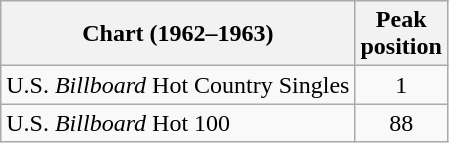<table class="wikitable">
<tr>
<th align="left">Chart (1962–1963)</th>
<th align="center">Peak<br>position</th>
</tr>
<tr>
<td align="left">U.S. <em>Billboard</em> Hot Country Singles</td>
<td align="center">1</td>
</tr>
<tr>
<td align="left">U.S. <em>Billboard</em> Hot 100</td>
<td align="center">88</td>
</tr>
</table>
